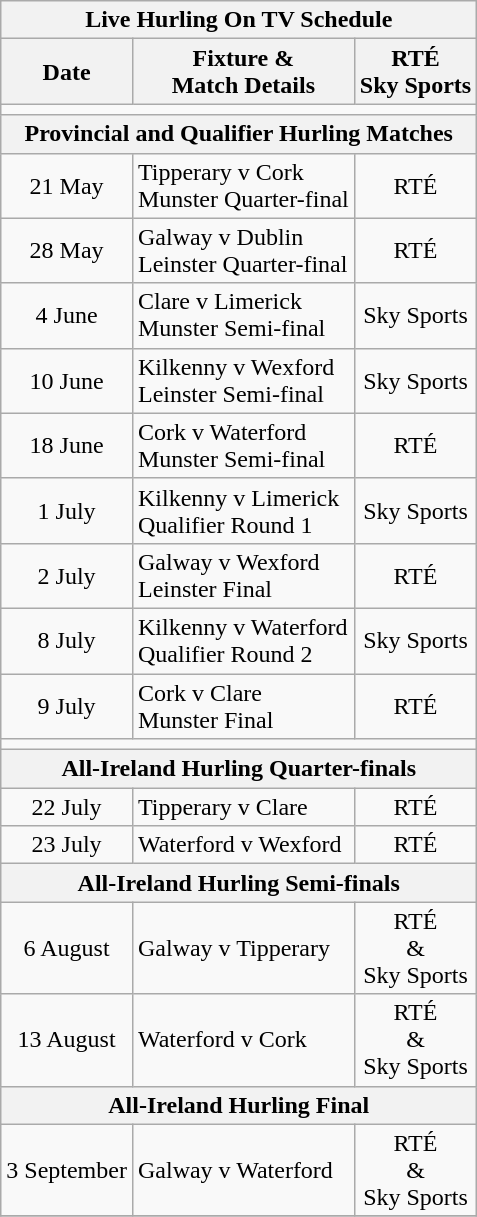<table class="wikitable collapsible">
<tr>
<th colspan="3">Live Hurling On TV Schedule</th>
</tr>
<tr>
<th>Date</th>
<th>Fixture &<br>Match Details</th>
<th>RTÉ<br>Sky Sports</th>
</tr>
<tr>
<td colspan="3"></td>
</tr>
<tr>
<th colspan="3" style="text-align: center;"><strong>Provincial and Qualifier Hurling Matches</strong></th>
</tr>
<tr>
<td align=center>21 May</td>
<td>Tipperary v Cork<br>Munster Quarter-final</td>
<td align=center>RTÉ</td>
</tr>
<tr>
<td align=center>28 May</td>
<td>Galway v Dublin<br>Leinster Quarter-final</td>
<td align=center>RTÉ</td>
</tr>
<tr>
<td align=center>4 June</td>
<td>Clare v Limerick<br>Munster Semi-final</td>
<td align=center>Sky Sports</td>
</tr>
<tr>
<td align=center>10 June</td>
<td>Kilkenny v Wexford<br>Leinster Semi-final</td>
<td align=center>Sky Sports</td>
</tr>
<tr>
<td align=center>18 June</td>
<td>Cork v Waterford<br>Munster Semi-final</td>
<td align=center>RTÉ</td>
</tr>
<tr>
<td align=center>1 July</td>
<td>Kilkenny v Limerick<br>Qualifier Round 1</td>
<td align=center>Sky Sports</td>
</tr>
<tr>
<td align=center>2 July</td>
<td>Galway v Wexford<br>Leinster Final</td>
<td align=center>RTÉ</td>
</tr>
<tr>
<td align=center>8 July</td>
<td>Kilkenny v Waterford<br>Qualifier Round 2</td>
<td align=center>Sky Sports</td>
</tr>
<tr>
<td align=center>9 July</td>
<td>Cork v Clare<br>Munster Final</td>
<td align=center>RTÉ</td>
</tr>
<tr>
<td colspan="3"></td>
</tr>
<tr>
<th colspan="3" style="text-align: center;"><strong>All-Ireland Hurling Quarter-finals</strong></th>
</tr>
<tr>
<td align=center>22 July</td>
<td>Tipperary v Clare</td>
<td align=center>RTÉ</td>
</tr>
<tr>
<td align=center>23 July</td>
<td>Waterford v Wexford</td>
<td align=center>RTÉ</td>
</tr>
<tr>
<th colspan="3" style="text-align: center;"><strong>All-Ireland Hurling Semi-finals</strong></th>
</tr>
<tr>
<td align=center>6 August</td>
<td>Galway v Tipperary</td>
<td align=center>RTÉ<br>&<br>Sky Sports</td>
</tr>
<tr>
<td align=center>13 August</td>
<td>Waterford v Cork</td>
<td align=center>RTÉ<br>&<br>Sky Sports</td>
</tr>
<tr>
<th colspan="3" style="text-align: center;"><strong>All-Ireland Hurling Final</strong></th>
</tr>
<tr>
<td align=center>3 September</td>
<td>Galway v Waterford</td>
<td align=center>RTÉ<br>&<br>Sky Sports</td>
</tr>
<tr>
</tr>
</table>
